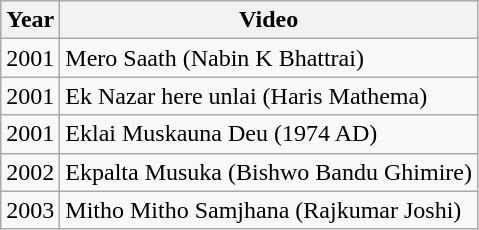<table class=wikitable>
<tr>
<th>Year</th>
<th>Video</th>
</tr>
<tr>
<td>2001</td>
<td>Mero Saath (Nabin K Bhattrai)</td>
</tr>
<tr>
<td>2001</td>
<td>Ek Nazar here unlai (Haris Mathema)</td>
</tr>
<tr>
<td>2001</td>
<td>Eklai Muskauna Deu (1974 AD)</td>
</tr>
<tr>
<td>2002</td>
<td>Ekpalta Musuka (Bishwo Bandu Ghimire)</td>
</tr>
<tr>
<td>2003</td>
<td>Mitho Mitho Samjhana (Rajkumar Joshi)</td>
</tr>
</table>
